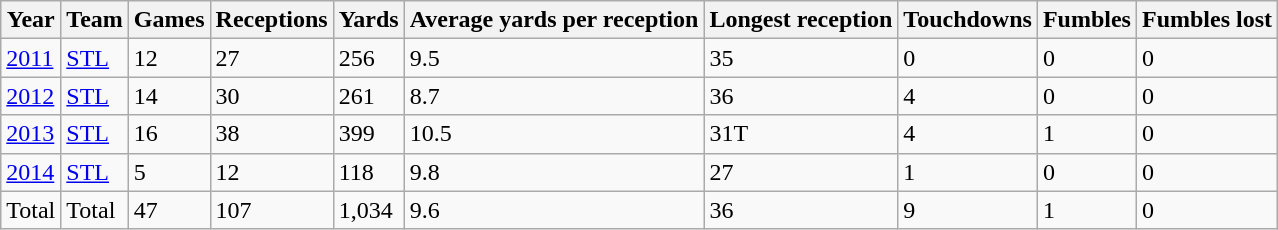<table class="wikitable">
<tr>
<th>Year</th>
<th>Team</th>
<th>Games</th>
<th>Receptions</th>
<th>Yards</th>
<th>Average yards per reception</th>
<th>Longest reception</th>
<th>Touchdowns</th>
<th>Fumbles</th>
<th>Fumbles lost</th>
</tr>
<tr>
<td><a href='#'>2011</a></td>
<td><a href='#'>STL</a></td>
<td>12</td>
<td>27</td>
<td>256</td>
<td>9.5</td>
<td>35</td>
<td>0</td>
<td>0</td>
<td>0</td>
</tr>
<tr>
<td><a href='#'>2012</a></td>
<td><a href='#'>STL</a></td>
<td>14</td>
<td>30</td>
<td>261</td>
<td>8.7</td>
<td>36</td>
<td>4</td>
<td>0</td>
<td>0</td>
</tr>
<tr>
<td><a href='#'>2013</a></td>
<td><a href='#'>STL</a></td>
<td>16</td>
<td>38</td>
<td>399</td>
<td>10.5</td>
<td>31T</td>
<td>4</td>
<td>1</td>
<td>0</td>
</tr>
<tr>
<td><a href='#'>2014</a></td>
<td><a href='#'>STL</a></td>
<td>5</td>
<td>12</td>
<td>118</td>
<td>9.8</td>
<td>27</td>
<td>1</td>
<td>0</td>
<td>0</td>
</tr>
<tr>
<td>Total</td>
<td>Total</td>
<td>47</td>
<td>107</td>
<td>1,034</td>
<td>9.6</td>
<td>36</td>
<td>9</td>
<td>1</td>
<td>0</td>
</tr>
</table>
